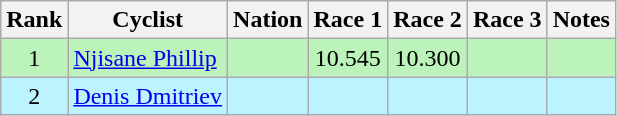<table class="wikitable sortable" style="text-align:center;">
<tr>
<th>Rank</th>
<th>Cyclist</th>
<th>Nation</th>
<th>Race 1</th>
<th>Race 2</th>
<th>Race 3</th>
<th>Notes</th>
</tr>
<tr bgcolor=bbf3bb>
<td>1</td>
<td align=left><a href='#'>Njisane Phillip</a></td>
<td align=left></td>
<td>10.545</td>
<td>10.300</td>
<td></td>
<td></td>
</tr>
<tr bgcolor=bbf3ff>
<td>2</td>
<td align=left><a href='#'>Denis Dmitriev</a></td>
<td align=left></td>
<td></td>
<td></td>
<td></td>
<td></td>
</tr>
</table>
